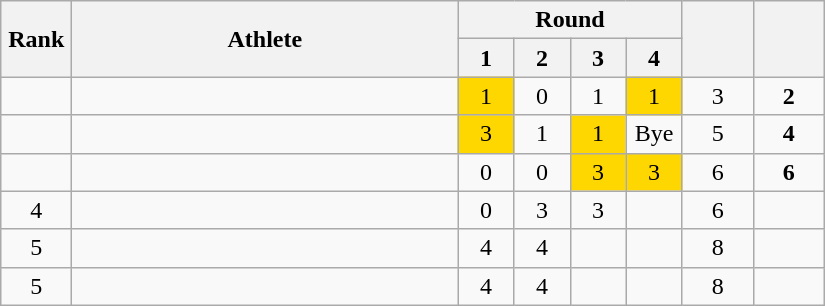<table class="wikitable" style="text-align: center;">
<tr>
<th rowspan="2" width=40>Rank</th>
<th rowspan="2" width=250>Athlete</th>
<th colspan="4">Round</th>
<th rowspan="2" width=40></th>
<th rowspan="2" width=40></th>
</tr>
<tr>
<th width=30>1</th>
<th width=30>2</th>
<th width=30>3</th>
<th width=30>4</th>
</tr>
<tr>
<td></td>
<td align="left"></td>
<td bgcolor=gold>1</td>
<td>0</td>
<td>1</td>
<td bgcolor=gold>1</td>
<td>3</td>
<td><strong>2</strong></td>
</tr>
<tr>
<td></td>
<td align="left"></td>
<td bgcolor=gold>3</td>
<td>1</td>
<td bgcolor=gold>1</td>
<td>Bye</td>
<td>5</td>
<td><strong>4</strong></td>
</tr>
<tr>
<td></td>
<td align="left"></td>
<td>0</td>
<td>0</td>
<td bgcolor=gold>3</td>
<td bgcolor=gold>3</td>
<td>6</td>
<td><strong>6</strong></td>
</tr>
<tr>
<td>4</td>
<td align="left"></td>
<td>0</td>
<td>3</td>
<td>3</td>
<td></td>
<td>6</td>
<td></td>
</tr>
<tr>
<td>5</td>
<td align="left"></td>
<td>4</td>
<td>4</td>
<td></td>
<td></td>
<td>8</td>
<td></td>
</tr>
<tr>
<td>5</td>
<td align="left"></td>
<td>4</td>
<td>4</td>
<td></td>
<td></td>
<td>8</td>
<td></td>
</tr>
</table>
